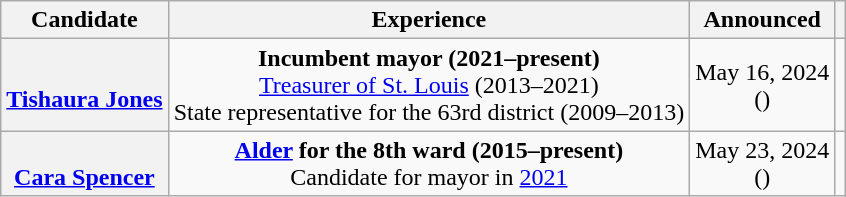<table class="wikitable sortable" style="text-align:center">
<tr>
<th scope="col">Candidate</th>
<th scope="col">Experience</th>
<th scope="col">Announced</th>
<th scope="col" class="unsortable"></th>
</tr>
<tr>
<th scope="row"><br><a href='#'>Tishaura Jones</a></th>
<td><strong>Incumbent mayor (2021–present)</strong><br><a href='#'>Treasurer of St. Louis</a> (2013–2021)<br>State representative for the 63rd district (2009–2013)</td>
<td>May 16, 2024<br>()</td>
<td></td>
</tr>
<tr>
<th scope="row"><br><a href='#'>Cara Spencer</a></th>
<td><strong><a href='#'>Alder</a> for the 8th ward (2015–present)</strong><br>Candidate for mayor in <a href='#'>2021</a></td>
<td>May 23, 2024<br>()</td>
<td></td>
</tr>
</table>
